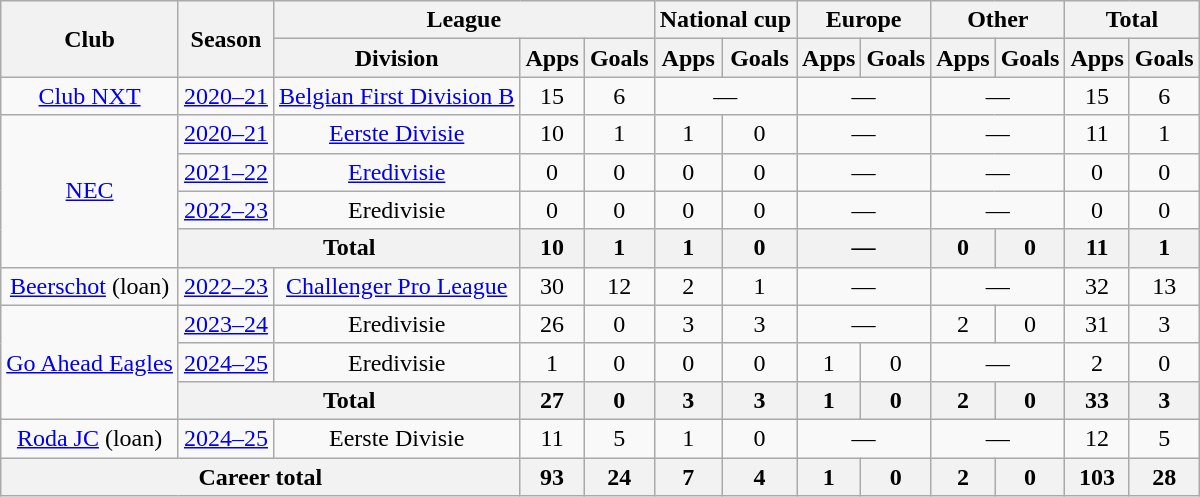<table class=wikitable style=text-align:center>
<tr>
<th rowspan="2">Club</th>
<th rowspan="2">Season</th>
<th colspan="3">League</th>
<th colspan="2">National cup</th>
<th colspan="2">Europe</th>
<th colspan="2">Other</th>
<th colspan="2">Total</th>
</tr>
<tr>
<th>Division</th>
<th>Apps</th>
<th>Goals</th>
<th>Apps</th>
<th>Goals</th>
<th>Apps</th>
<th>Goals</th>
<th>Apps</th>
<th>Goals</th>
<th>Apps</th>
<th>Goals</th>
</tr>
<tr>
<td rowspan=1><a href='#'>Club NXT</a></td>
<td><a href='#'>2020–21</a></td>
<td><a href='#'>Belgian First Division B</a></td>
<td>15</td>
<td>6</td>
<td colspan="2">—</td>
<td colspan="2">—</td>
<td colspan="2">—</td>
<td>15</td>
<td>6</td>
</tr>
<tr>
<td rowspan="4"><a href='#'>NEC</a></td>
<td><a href='#'>2020–21</a></td>
<td><a href='#'>Eerste Divisie</a></td>
<td>10</td>
<td>1</td>
<td>1</td>
<td>0</td>
<td colspan="2">—</td>
<td colspan="2">—</td>
<td>11</td>
<td>1</td>
</tr>
<tr>
<td><a href='#'>2021–22</a></td>
<td><a href='#'>Eredivisie</a></td>
<td>0</td>
<td>0</td>
<td>0</td>
<td>0</td>
<td colspan="2">—</td>
<td colspan="2">—</td>
<td>0</td>
<td>0</td>
</tr>
<tr>
<td><a href='#'>2022–23</a></td>
<td>Eredivisie</td>
<td>0</td>
<td>0</td>
<td>0</td>
<td>0</td>
<td colspan="2">—</td>
<td colspan="2">—</td>
<td>0</td>
<td>0</td>
</tr>
<tr>
<th colspan="2">Total</th>
<th>10</th>
<th>1</th>
<th>1</th>
<th>0</th>
<th colspan="2">—</th>
<th>0</th>
<th>0</th>
<th>11</th>
<th>1</th>
</tr>
<tr>
<td><a href='#'>Beerschot</a> (loan)</td>
<td><a href='#'>2022–23</a></td>
<td><a href='#'>Challenger Pro League</a></td>
<td>30</td>
<td>12</td>
<td>2</td>
<td>1</td>
<td colspan="2">—</td>
<td colspan="2">—</td>
<td>32</td>
<td>13</td>
</tr>
<tr>
<td rowspan="3"><a href='#'>Go Ahead Eagles</a></td>
<td><a href='#'>2023–24</a></td>
<td>Eredivisie</td>
<td>26</td>
<td>0</td>
<td>3</td>
<td>3</td>
<td colspan="2">—</td>
<td>2</td>
<td>0</td>
<td>31</td>
<td>3</td>
</tr>
<tr>
<td><a href='#'>2024–25</a></td>
<td>Eredivisie</td>
<td>1</td>
<td>0</td>
<td>0</td>
<td>0</td>
<td>1</td>
<td>0</td>
<td colspan="2">—</td>
<td>2</td>
<td>0</td>
</tr>
<tr>
<th colspan="2">Total</th>
<th>27</th>
<th>0</th>
<th>3</th>
<th>3</th>
<th>1</th>
<th>0</th>
<th>2</th>
<th>0</th>
<th>33</th>
<th>3</th>
</tr>
<tr>
<td><a href='#'>Roda JC</a> (loan)</td>
<td><a href='#'>2024–25</a></td>
<td>Eerste Divisie</td>
<td>11</td>
<td>5</td>
<td>1</td>
<td>0</td>
<td colspan="2">—</td>
<td colspan="2">—</td>
<td>12</td>
<td>5</td>
</tr>
<tr>
<th colspan=3>Career total</th>
<th>93</th>
<th>24</th>
<th>7</th>
<th>4</th>
<th>1</th>
<th>0</th>
<th>2</th>
<th>0</th>
<th>103</th>
<th>28</th>
</tr>
</table>
